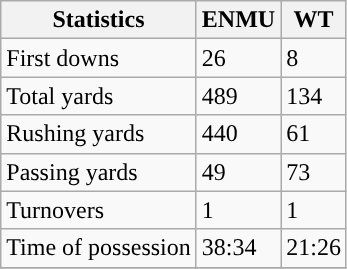<table class="wikitable">
<tr>
<th>Statistics</th>
<th>ENMU</th>
<th>WT</th>
</tr>
<tr>
<td>First downs</td>
<td>26</td>
<td>8</td>
</tr>
<tr>
<td>Total yards</td>
<td>489</td>
<td>134</td>
</tr>
<tr>
<td>Rushing yards</td>
<td>440</td>
<td>61</td>
</tr>
<tr>
<td>Passing yards</td>
<td>49</td>
<td>73</td>
</tr>
<tr>
<td>Turnovers</td>
<td>1</td>
<td>1</td>
</tr>
<tr>
<td>Time of possession</td>
<td>38:34</td>
<td>21:26</td>
</tr>
<tr>
</tr>
</table>
